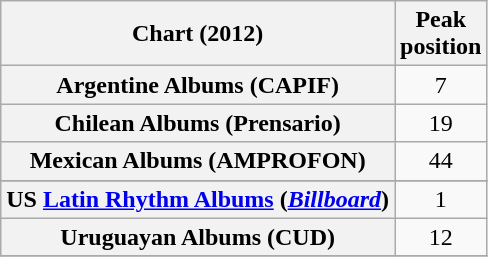<table class="wikitable sortable plainrowheaders" style="text-align:center;">
<tr>
<th scope="col">Chart (2012)</th>
<th scope="col">Peak<br>position</th>
</tr>
<tr>
<th scope="row">Argentine Albums (CAPIF)</th>
<td style="text-align:center;">7</td>
</tr>
<tr>
<th scope="row">Chilean Albums (Prensario)</th>
<td style="text-align:center;">19</td>
</tr>
<tr>
<th scope="row">Mexican Albums (AMPROFON)</th>
<td style="text-align:center;">44</td>
</tr>
<tr>
</tr>
<tr>
</tr>
<tr>
</tr>
<tr>
</tr>
<tr>
<th scope="row">US <a href='#'>Latin Rhythm Albums</a> (<em><a href='#'>Billboard</a></em>)</th>
<td style="text-align:center;">1</td>
</tr>
<tr>
<th scope="row">Uruguayan Albums (CUD)</th>
<td style="text-align:center;">12</td>
</tr>
<tr>
</tr>
</table>
